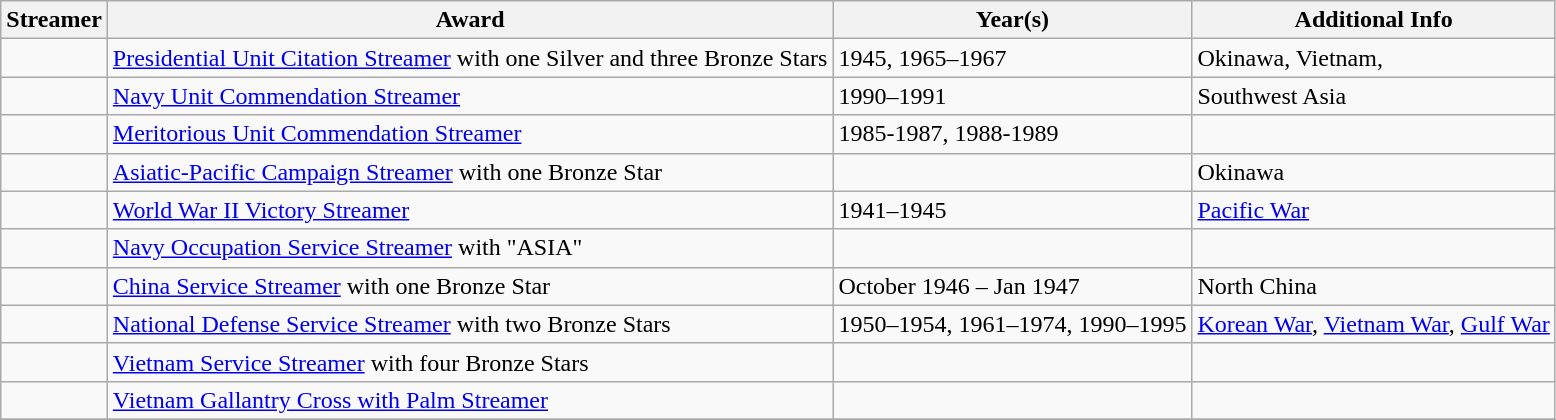<table class=wikitable>
<tr>
<th>Streamer</th>
<th>Award</th>
<th>Year(s)</th>
<th>Additional Info</th>
</tr>
<tr>
<td></td>
<td><a href='#'>Presidential Unit Citation Streamer</a> with one Silver and three Bronze Stars</td>
<td>1945, 1965–1967</td>
<td>Okinawa, Vietnam,</td>
</tr>
<tr>
<td></td>
<td><a href='#'>Navy Unit Commendation Streamer</a></td>
<td>1990–1991</td>
<td>Southwest Asia</td>
</tr>
<tr>
<td></td>
<td><a href='#'>Meritorious Unit Commendation Streamer</a></td>
<td>1985-1987, 1988-1989</td>
<td><br></td>
</tr>
<tr>
<td></td>
<td><a href='#'>Asiatic-Pacific Campaign Streamer</a> with one Bronze Star</td>
<td><br></td>
<td>Okinawa</td>
</tr>
<tr>
<td></td>
<td><a href='#'>World War II Victory Streamer</a></td>
<td>1941–1945</td>
<td><a href='#'>Pacific War</a></td>
</tr>
<tr>
<td></td>
<td><a href='#'>Navy Occupation Service Streamer</a> with "ASIA"</td>
<td><br></td>
<td><br></td>
</tr>
<tr>
<td></td>
<td><a href='#'>China Service Streamer</a> with one Bronze Star</td>
<td>October 1946 – Jan 1947</td>
<td>North China</td>
</tr>
<tr>
<td></td>
<td><a href='#'>National Defense Service Streamer</a> with two Bronze Stars</td>
<td>1950–1954, 1961–1974, 1990–1995</td>
<td><a href='#'>Korean War</a>, <a href='#'>Vietnam War</a>, <a href='#'>Gulf War</a></td>
</tr>
<tr>
<td></td>
<td><a href='#'>Vietnam Service Streamer</a> with four Bronze Stars</td>
<td><br></td>
<td><br></td>
</tr>
<tr>
<td></td>
<td><a href='#'>Vietnam Gallantry Cross with Palm Streamer</a></td>
<td><br></td>
<td><br></td>
</tr>
<tr>
</tr>
</table>
